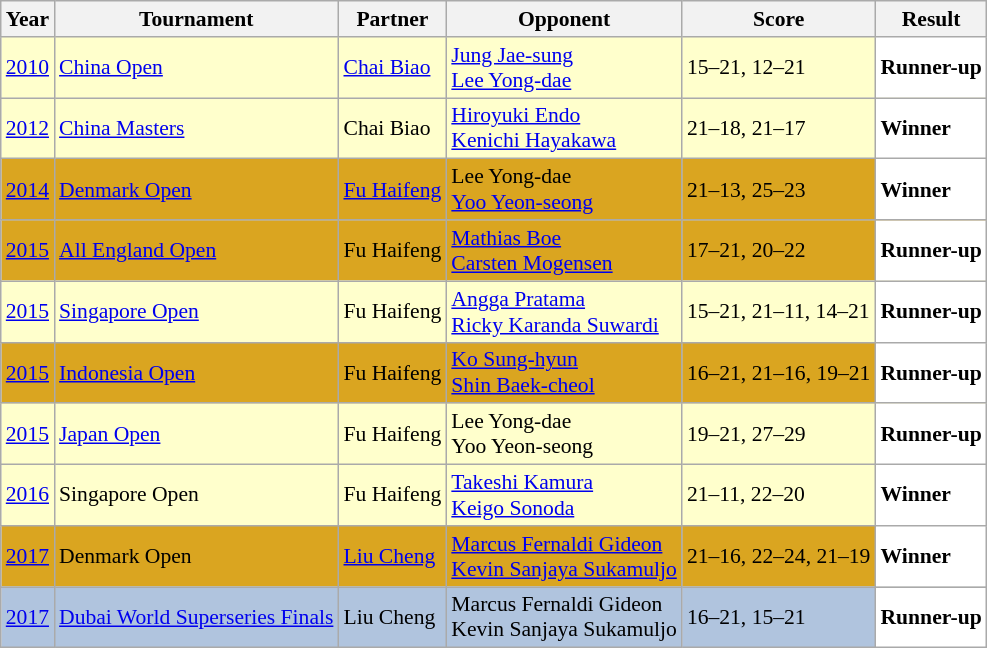<table class="sortable wikitable" style="font-size: 90%;">
<tr>
<th>Year</th>
<th>Tournament</th>
<th>Partner</th>
<th>Opponent</th>
<th>Score</th>
<th>Result</th>
</tr>
<tr style="background:#FFFFCC">
<td align="center"><a href='#'>2010</a></td>
<td align="left"><a href='#'>China Open</a></td>
<td align="left"> <a href='#'>Chai Biao</a></td>
<td align="left"> <a href='#'>Jung Jae-sung</a> <br>  <a href='#'>Lee Yong-dae</a></td>
<td align="left">15–21, 12–21</td>
<td style="text-align:left; background:white"> <strong>Runner-up</strong></td>
</tr>
<tr style="background:#FFFFCC">
<td align="center"><a href='#'>2012</a></td>
<td align="left"><a href='#'>China Masters</a></td>
<td align="left"> Chai Biao</td>
<td align="left"> <a href='#'>Hiroyuki Endo</a> <br>  <a href='#'>Kenichi Hayakawa</a></td>
<td align="left">21–18, 21–17</td>
<td style="text-align:left; background:white"> <strong>Winner</strong></td>
</tr>
<tr style="background:#DAA520">
<td align="center"><a href='#'>2014</a></td>
<td align="left"><a href='#'>Denmark Open</a></td>
<td align="left"> <a href='#'>Fu Haifeng</a></td>
<td align="left"> Lee Yong-dae <br>  <a href='#'>Yoo Yeon-seong</a></td>
<td align="left">21–13, 25–23</td>
<td style="text-align:left; background:white"> <strong>Winner</strong></td>
</tr>
<tr style="background:#DAA520">
<td align="center"><a href='#'>2015</a></td>
<td align="left"><a href='#'>All England Open</a></td>
<td align="left"> Fu Haifeng</td>
<td align="left"> <a href='#'>Mathias Boe</a> <br>  <a href='#'>Carsten Mogensen</a></td>
<td align="left">17–21, 20–22</td>
<td style="text-align:left; background:white"> <strong>Runner-up</strong></td>
</tr>
<tr style="background:#FFFFCC">
<td align="center"><a href='#'>2015</a></td>
<td align="left"><a href='#'>Singapore Open</a></td>
<td align="left"> Fu Haifeng</td>
<td align="left"> <a href='#'>Angga Pratama</a> <br>  <a href='#'>Ricky Karanda Suwardi</a></td>
<td align="left">15–21, 21–11, 14–21</td>
<td style="text-align:left; background:white"> <strong>Runner-up</strong></td>
</tr>
<tr style="background:#DAA520">
<td align="center"><a href='#'>2015</a></td>
<td align="left"><a href='#'>Indonesia Open</a></td>
<td align="left"> Fu Haifeng</td>
<td align="left"> <a href='#'>Ko Sung-hyun</a> <br>  <a href='#'>Shin Baek-cheol</a></td>
<td align="left">16–21, 21–16, 19–21</td>
<td style="text-align:left; background:white"> <strong>Runner-up</strong></td>
</tr>
<tr style="background:#FFFFCC">
<td align="center"><a href='#'>2015</a></td>
<td align="left"><a href='#'>Japan Open</a></td>
<td align="left"> Fu Haifeng</td>
<td align="left"> Lee Yong-dae <br>  Yoo Yeon-seong</td>
<td align="left">19–21, 27–29</td>
<td style="text-align:left; background:white"> <strong>Runner-up</strong></td>
</tr>
<tr style="background:#FFFFCC">
<td align="center"><a href='#'>2016</a></td>
<td align="left">Singapore Open</td>
<td align="left"> Fu Haifeng</td>
<td align="left"> <a href='#'>Takeshi Kamura</a> <br>  <a href='#'>Keigo Sonoda</a></td>
<td align="left">21–11, 22–20</td>
<td style="text-align:left; background:white"> <strong>Winner</strong></td>
</tr>
<tr style="background:#DAA520">
<td align="center"><a href='#'>2017</a></td>
<td align="left">Denmark Open</td>
<td align="left"> <a href='#'>Liu Cheng</a></td>
<td align="left"> <a href='#'>Marcus Fernaldi Gideon</a> <br>  <a href='#'>Kevin Sanjaya Sukamuljo</a></td>
<td align="left">21–16, 22–24, 21–19</td>
<td style="text-align:left; background:white"> <strong>Winner</strong></td>
</tr>
<tr style="background:#B0C4DE">
<td align="center"><a href='#'>2017</a></td>
<td align="left"><a href='#'>Dubai World Superseries Finals</a></td>
<td align="left"> Liu Cheng</td>
<td align="left"> Marcus Fernaldi Gideon <br>  Kevin Sanjaya Sukamuljo</td>
<td align="left">16–21, 15–21</td>
<td style="text-align:left; background:white"> <strong>Runner-up</strong></td>
</tr>
</table>
